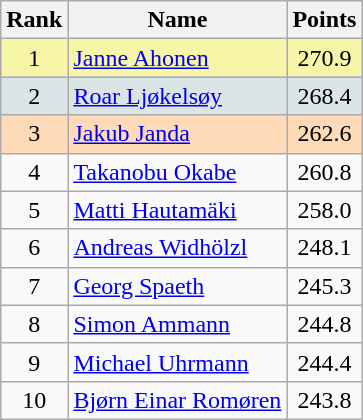<table class="wikitable sortable">
<tr>
<th align=Center>Rank</th>
<th>Name</th>
<th>Points</th>
</tr>
<tr style="background:#F7F6A8">
<td align=center>1</td>
<td> <a href='#'>Janne Ahonen</a></td>
<td align=center>270.9</td>
</tr>
<tr style="background: #DCE5E5;">
<td align=center>2</td>
<td> <a href='#'>Roar Ljøkelsøy</a></td>
<td align=center>268.4</td>
</tr>
<tr style="background: #FFDAB9;">
<td align=center>3</td>
<td> <a href='#'>Jakub Janda</a></td>
<td align=center>262.6</td>
</tr>
<tr>
<td align=center>4</td>
<td> <a href='#'>Takanobu Okabe</a></td>
<td align=center>260.8</td>
</tr>
<tr>
<td align=center>5</td>
<td> <a href='#'>Matti Hautamäki</a></td>
<td align=center>258.0</td>
</tr>
<tr>
<td align=center>6</td>
<td> <a href='#'>Andreas Widhölzl</a></td>
<td align=center>248.1</td>
</tr>
<tr>
<td align=center>7</td>
<td> <a href='#'>Georg Spaeth</a></td>
<td align=center>245.3</td>
</tr>
<tr>
<td align=center>8</td>
<td> <a href='#'>Simon Ammann</a></td>
<td align=center>244.8</td>
</tr>
<tr>
<td align=center>9</td>
<td> <a href='#'>Michael Uhrmann</a></td>
<td align=center>244.4</td>
</tr>
<tr>
<td align=center>10</td>
<td> <a href='#'>Bjørn Einar Romøren</a></td>
<td align=center>243.8</td>
</tr>
</table>
